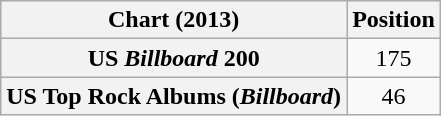<table class="wikitable plainrowheaders">
<tr>
<th scope="col">Chart (2013)</th>
<th scope="col">Position</th>
</tr>
<tr>
<th scope="row">US <em>Billboard</em> 200</th>
<td style="text-align:center;">175</td>
</tr>
<tr>
<th scope="row">US Top Rock Albums (<em>Billboard</em>)</th>
<td style="text-align:center;">46</td>
</tr>
</table>
